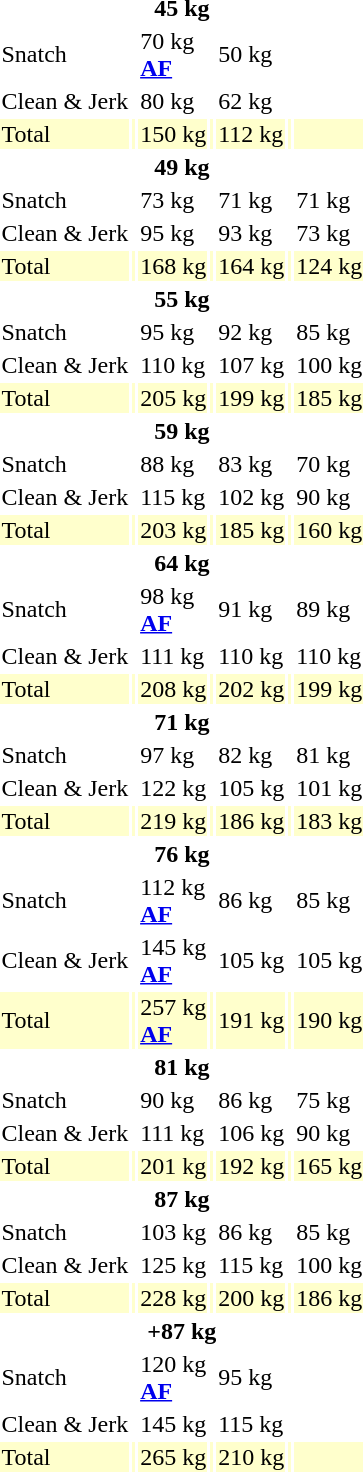<table>
<tr>
<th colspan=7>45 kg</th>
</tr>
<tr>
<td>Snatch</td>
<td></td>
<td>70 kg<br><strong><a href='#'>AF</a></strong></td>
<td></td>
<td>50 kg</td>
<td></td>
<td></td>
</tr>
<tr>
<td>Clean & Jerk</td>
<td></td>
<td>80 kg</td>
<td></td>
<td>62 kg</td>
<td></td>
<td></td>
</tr>
<tr bgcolor=ffffcc>
<td>Total</td>
<td></td>
<td>150 kg</td>
<td></td>
<td>112 kg</td>
<td></td>
<td></td>
</tr>
<tr>
<th colspan=7>49 kg</th>
</tr>
<tr>
<td>Snatch</td>
<td></td>
<td>73 kg</td>
<td></td>
<td>71 kg</td>
<td></td>
<td>71 kg</td>
</tr>
<tr>
<td>Clean & Jerk</td>
<td></td>
<td>95 kg</td>
<td></td>
<td>93 kg</td>
<td></td>
<td>73 kg</td>
</tr>
<tr bgcolor=ffffcc>
<td>Total</td>
<td></td>
<td>168 kg</td>
<td></td>
<td>164 kg</td>
<td></td>
<td>124 kg</td>
</tr>
<tr>
<th colspan=7>55 kg</th>
</tr>
<tr>
<td>Snatch</td>
<td></td>
<td>95 kg</td>
<td></td>
<td>92 kg</td>
<td></td>
<td>85 kg</td>
</tr>
<tr>
<td>Clean & Jerk</td>
<td></td>
<td>110 kg</td>
<td></td>
<td>107 kg</td>
<td></td>
<td>100 kg</td>
</tr>
<tr bgcolor=ffffcc>
<td>Total</td>
<td></td>
<td>205 kg</td>
<td></td>
<td>199 kg</td>
<td></td>
<td>185 kg</td>
</tr>
<tr>
<th colspan=7>59 kg</th>
</tr>
<tr>
<td>Snatch</td>
<td></td>
<td>88 kg</td>
<td></td>
<td>83 kg</td>
<td></td>
<td>70 kg</td>
</tr>
<tr>
<td>Clean & Jerk</td>
<td></td>
<td>115 kg</td>
<td></td>
<td>102 kg</td>
<td></td>
<td>90 kg</td>
</tr>
<tr bgcolor=ffffcc>
<td>Total</td>
<td></td>
<td>203 kg</td>
<td></td>
<td>185 kg</td>
<td></td>
<td>160 kg</td>
</tr>
<tr>
<th colspan=7>64 kg</th>
</tr>
<tr>
<td>Snatch</td>
<td></td>
<td>98 kg<br><strong><a href='#'>AF</a></strong></td>
<td></td>
<td>91 kg</td>
<td></td>
<td>89 kg</td>
</tr>
<tr>
<td>Clean & Jerk</td>
<td></td>
<td>111 kg</td>
<td></td>
<td>110 kg</td>
<td></td>
<td>110 kg</td>
</tr>
<tr bgcolor=ffffcc>
<td>Total</td>
<td></td>
<td>208 kg</td>
<td></td>
<td>202 kg</td>
<td></td>
<td>199 kg</td>
</tr>
<tr>
<th colspan=7>71 kg</th>
</tr>
<tr>
<td>Snatch</td>
<td></td>
<td>97 kg</td>
<td></td>
<td>82 kg</td>
<td></td>
<td>81 kg</td>
</tr>
<tr>
<td>Clean & Jerk</td>
<td></td>
<td>122 kg</td>
<td></td>
<td>105 kg</td>
<td></td>
<td>101 kg</td>
</tr>
<tr bgcolor=ffffcc>
<td>Total</td>
<td></td>
<td>219 kg</td>
<td></td>
<td>186 kg</td>
<td></td>
<td>183 kg</td>
</tr>
<tr>
<th colspan=7>76 kg</th>
</tr>
<tr>
<td>Snatch</td>
<td></td>
<td>112 kg<br><strong><a href='#'>AF</a></strong></td>
<td></td>
<td>86 kg</td>
<td></td>
<td>85 kg</td>
</tr>
<tr>
<td>Clean & Jerk</td>
<td></td>
<td>145 kg<br><strong><a href='#'>AF</a></strong></td>
<td></td>
<td>105 kg</td>
<td></td>
<td>105 kg</td>
</tr>
<tr bgcolor=ffffcc>
<td>Total</td>
<td></td>
<td>257 kg<br><strong><a href='#'>AF</a></strong></td>
<td></td>
<td>191 kg</td>
<td></td>
<td>190 kg</td>
</tr>
<tr>
<th colspan=7>81 kg</th>
</tr>
<tr>
<td>Snatch</td>
<td></td>
<td>90 kg</td>
<td></td>
<td>86 kg</td>
<td></td>
<td>75 kg</td>
</tr>
<tr>
<td>Clean & Jerk</td>
<td></td>
<td>111 kg</td>
<td></td>
<td>106 kg</td>
<td></td>
<td>90 kg</td>
</tr>
<tr bgcolor=ffffcc>
<td>Total</td>
<td></td>
<td>201 kg</td>
<td></td>
<td>192 kg</td>
<td></td>
<td>165 kg</td>
</tr>
<tr>
<th colspan=7>87 kg</th>
</tr>
<tr>
<td>Snatch</td>
<td></td>
<td>103 kg</td>
<td></td>
<td>86 kg</td>
<td></td>
<td>85 kg</td>
</tr>
<tr>
<td>Clean & Jerk</td>
<td></td>
<td>125 kg</td>
<td></td>
<td>115 kg</td>
<td></td>
<td>100 kg</td>
</tr>
<tr bgcolor=ffffcc>
<td>Total</td>
<td></td>
<td>228 kg</td>
<td></td>
<td>200 kg</td>
<td></td>
<td>186 kg</td>
</tr>
<tr>
<th colspan=7>+87 kg</th>
</tr>
<tr>
<td>Snatch</td>
<td></td>
<td>120 kg<br><strong><a href='#'>AF</a></strong></td>
<td></td>
<td>95 kg</td>
<td></td>
<td></td>
</tr>
<tr>
<td>Clean & Jerk</td>
<td></td>
<td>145 kg</td>
<td></td>
<td>115 kg</td>
<td></td>
<td></td>
</tr>
<tr bgcolor=ffffcc>
<td>Total</td>
<td></td>
<td>265 kg</td>
<td></td>
<td>210 kg</td>
<td></td>
<td></td>
</tr>
</table>
